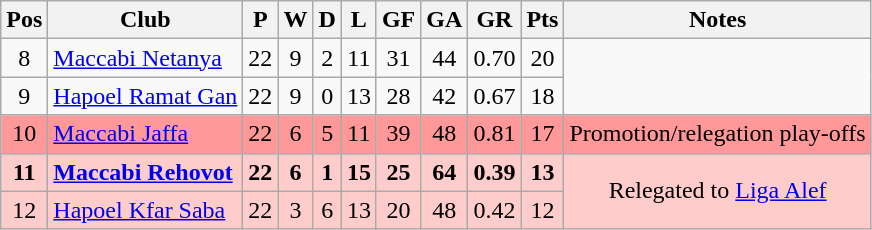<table class="wikitable" style="text-align:center">
<tr>
<th>Pos</th>
<th>Club</th>
<th>P</th>
<th>W</th>
<th>D</th>
<th>L</th>
<th>GF</th>
<th>GA</th>
<th>GR</th>
<th>Pts</th>
<th>Notes</th>
</tr>
<tr>
<td>8</td>
<td align=left><a href='#'>Maccabi Netanya</a></td>
<td>22</td>
<td>9</td>
<td>2</td>
<td>11</td>
<td>31</td>
<td>44</td>
<td>0.70</td>
<td>20</td>
<td rowspan=2></td>
</tr>
<tr>
<td>9</td>
<td align=left><a href='#'>Hapoel Ramat Gan</a></td>
<td>22</td>
<td>9</td>
<td>0</td>
<td>13</td>
<td>28</td>
<td>42</td>
<td>0.67</td>
<td>18</td>
</tr>
<tr bgcolor=#ff9999>
<td>10</td>
<td align=left><a href='#'>Maccabi Jaffa</a></td>
<td>22</td>
<td>6</td>
<td>5</td>
<td>11</td>
<td>39</td>
<td>48</td>
<td>0.81</td>
<td>17</td>
<td>Promotion/relegation play-offs</td>
</tr>
<tr bgcolor=#ffcccc>
<td><strong>11</strong></td>
<td align=left><strong><a href='#'>Maccabi Rehovot</a></strong></td>
<td><strong>22</strong></td>
<td><strong>6</strong></td>
<td><strong>1</strong></td>
<td><strong>15</strong></td>
<td><strong>25</strong></td>
<td><strong>64</strong></td>
<td><strong>0.39</strong></td>
<td><strong>13</strong></td>
<td rowspan=2>Relegated to <a href='#'>Liga Alef</a></td>
</tr>
<tr bgcolor=#ffcccc>
<td>12</td>
<td align=left><a href='#'>Hapoel Kfar Saba</a></td>
<td>22</td>
<td>3</td>
<td>6</td>
<td>13</td>
<td>20</td>
<td>48</td>
<td>0.42</td>
<td>12</td>
</tr>
</table>
